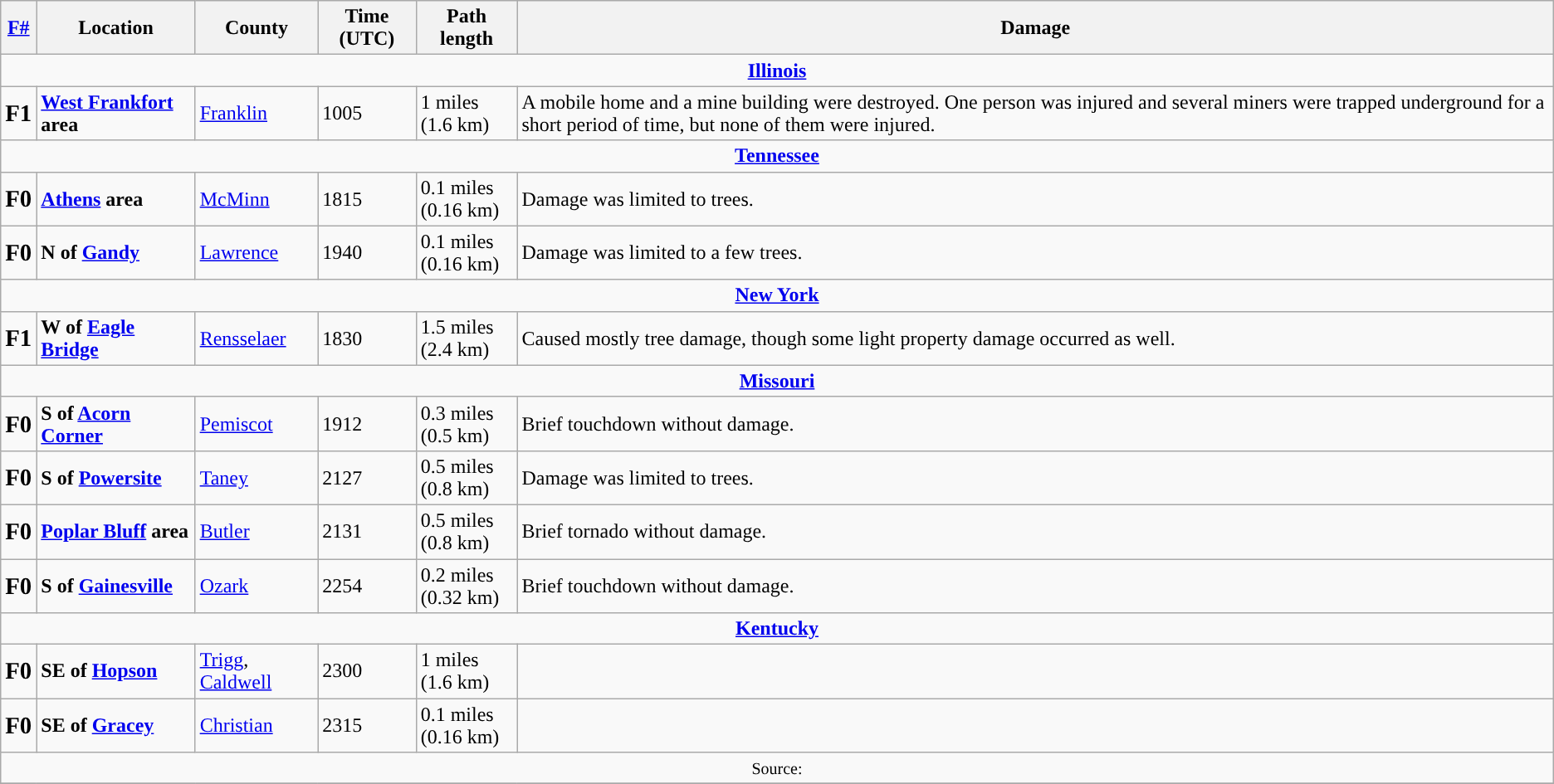<table class="wikitable">
<tr>
<th><strong><a href='#'>F#</a></strong></th>
<th><strong>Location</strong></th>
<th><strong>County</strong></th>
<th><strong>Time (UTC)</strong></th>
<th><strong>Path length</strong></th>
<th><strong>Damage</strong></th>
</tr>
<tr>
<td colspan="6" align=center><strong><a href='#'>Illinois</a></strong></td>
</tr>
<tr>
<td><big><strong>F1</strong></big></td>
<td><strong><a href='#'>West Frankfort</a> area</strong></td>
<td><a href='#'>Franklin</a></td>
<td>1005</td>
<td>1 miles <br>(1.6 km)</td>
<td>A mobile home and a mine building were destroyed. One person was injured and several miners were trapped underground for a short period of time, but none of them were injured.</td>
</tr>
<tr>
<td colspan="6" align=center><strong><a href='#'>Tennessee</a></strong></td>
</tr>
<tr>
<td><big><strong>F0</strong></big></td>
<td><strong><a href='#'>Athens</a> area</strong></td>
<td><a href='#'>McMinn</a></td>
<td>1815</td>
<td>0.1 miles <br>(0.16 km)</td>
<td>Damage was limited to trees.</td>
</tr>
<tr>
<td><big><strong>F0</strong></big></td>
<td><strong>N of <a href='#'>Gandy</a></strong></td>
<td><a href='#'>Lawrence</a></td>
<td>1940</td>
<td>0.1 miles <br>(0.16 km)</td>
<td>Damage was limited to a few trees.</td>
</tr>
<tr>
<td colspan="6" align=center><strong><a href='#'>New York</a></strong></td>
</tr>
<tr>
<td><big><strong>F1</strong></big></td>
<td><strong>W of <a href='#'>Eagle Bridge</a></strong></td>
<td><a href='#'>Rensselaer</a></td>
<td>1830</td>
<td>1.5 miles <br>(2.4 km)</td>
<td>Caused mostly tree damage, though some light property damage occurred as well.</td>
</tr>
<tr>
<td colspan="6" align=center><strong><a href='#'>Missouri</a></strong></td>
</tr>
<tr>
<td><big><strong>F0</strong></big></td>
<td><strong>S of <a href='#'>Acorn Corner</a></strong></td>
<td><a href='#'>Pemiscot</a></td>
<td>1912</td>
<td>0.3 miles <br>(0.5 km)</td>
<td>Brief touchdown without damage.</td>
</tr>
<tr>
<td><big><strong>F0</strong></big></td>
<td><strong>S of <a href='#'>Powersite</a></strong></td>
<td><a href='#'>Taney</a></td>
<td>2127</td>
<td>0.5 miles <br>(0.8 km)</td>
<td>Damage was limited to trees.</td>
</tr>
<tr>
<td><big><strong>F0</strong></big></td>
<td><strong><a href='#'>Poplar Bluff</a> area</strong></td>
<td><a href='#'>Butler</a></td>
<td>2131</td>
<td>0.5 miles <br>(0.8 km)</td>
<td>Brief tornado without damage.</td>
</tr>
<tr>
<td><big><strong>F0</strong></big></td>
<td><strong>S of <a href='#'>Gainesville</a></strong></td>
<td><a href='#'>Ozark</a></td>
<td>2254</td>
<td>0.2 miles <br>(0.32 km)</td>
<td>Brief touchdown without damage.</td>
</tr>
<tr>
<td colspan="6" align=center><strong><a href='#'>Kentucky</a></strong></td>
</tr>
<tr>
<td><big><strong>F0</strong></big></td>
<td><strong>SE of <a href='#'>Hopson</a></strong></td>
<td><a href='#'>Trigg</a>, <a href='#'>Caldwell</a></td>
<td>2300</td>
<td>1 miles <br>(1.6 km)</td>
<td></td>
</tr>
<tr>
<td><big><strong>F0</strong></big></td>
<td><strong>SE of <a href='#'>Gracey</a></strong></td>
<td><a href='#'>Christian</a></td>
<td>2315</td>
<td>0.1 miles <br>(0.16 km)</td>
<td></td>
</tr>
<tr>
<td colspan="6" align=center><small>Source: </small></td>
</tr>
<tr>
</tr>
</table>
